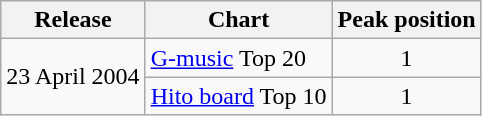<table class="wikitable">
<tr>
<th>Release</th>
<th>Chart</th>
<th>Peak position</th>
</tr>
<tr>
<td rowspan=2>23 April 2004</td>
<td><a href='#'>G-music</a> Top 20</td>
<td align="center">1</td>
</tr>
<tr>
<td><a href='#'>Hito board</a> Top 10</td>
<td align="center">1</td>
</tr>
</table>
